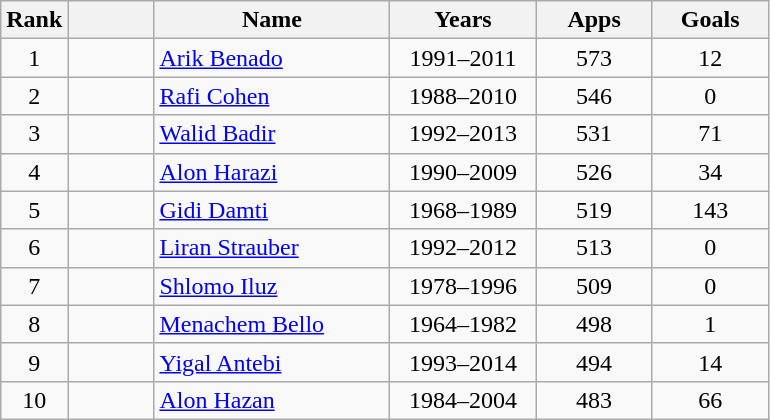<table class="wikitable sortable" style="text-align: center">
<tr>
<th>Rank</th>
<th width=50></th>
<th width=150>Name</th>
<th width=90>Years</th>
<th width=70>Apps</th>
<th width=70>Goals</th>
</tr>
<tr>
<td>1</td>
<td></td>
<td align=left><a href='#'>Arik Benado</a></td>
<td>1991–2011</td>
<td>573</td>
<td>12</td>
</tr>
<tr>
<td>2</td>
<td></td>
<td align=left><a href='#'>Rafi Cohen</a></td>
<td>1988–2010</td>
<td>546</td>
<td>0</td>
</tr>
<tr>
<td>3</td>
<td></td>
<td align=left><a href='#'>Walid Badir</a></td>
<td>1992–2013</td>
<td>531</td>
<td>71</td>
</tr>
<tr>
<td>4</td>
<td></td>
<td align=left><a href='#'>Alon Harazi</a></td>
<td>1990–2009</td>
<td>526</td>
<td>34</td>
</tr>
<tr>
<td>5</td>
<td></td>
<td align=left><a href='#'>Gidi Damti</a></td>
<td>1968–1989</td>
<td>519</td>
<td>143</td>
</tr>
<tr>
<td>6</td>
<td></td>
<td align=left><a href='#'>Liran Strauber</a></td>
<td>1992–2012</td>
<td>513</td>
<td>0</td>
</tr>
<tr>
<td>7</td>
<td></td>
<td align=left><a href='#'>Shlomo Iluz</a></td>
<td>1978–1996</td>
<td>509</td>
<td>0</td>
</tr>
<tr>
<td>8</td>
<td></td>
<td align=left><a href='#'>Menachem Bello</a></td>
<td>1964–1982</td>
<td>498</td>
<td>1</td>
</tr>
<tr>
<td>9</td>
<td></td>
<td align=left><a href='#'>Yigal Antebi</a></td>
<td>1993–2014</td>
<td>494</td>
<td>14</td>
</tr>
<tr>
<td>10</td>
<td></td>
<td align=left><a href='#'>Alon Hazan</a></td>
<td>1984–2004</td>
<td>483</td>
<td>66</td>
</tr>
</table>
